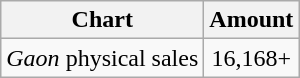<table class="wikitable">
<tr>
<th>Chart</th>
<th>Amount</th>
</tr>
<tr>
<td><em>Gaon</em> physical sales</td>
<td align="center">16,168+</td>
</tr>
</table>
